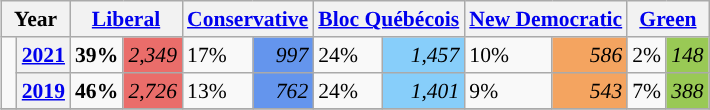<table class="wikitable" style="float:right; width:400; font-size:90%; margin-left:1em;">
<tr>
<th colspan="2" scope="col">Year</th>
<th colspan="2" scope="col"><a href='#'>Liberal</a></th>
<th colspan="2" scope="col"><a href='#'>Conservative</a></th>
<th colspan="2" scope="col"><a href='#'>Bloc Québécois</a></th>
<th colspan="2" scope="col"><a href='#'>New Democratic</a></th>
<th colspan="2" scope="col"><a href='#'>Green</a></th>
</tr>
<tr>
<td rowspan="2" style="width: 0.25em; background-color: "></td>
<th><a href='#'>2021</a></th>
<td><strong>39%</strong></td>
<td style="text-align:right; background:#EA6D6A;"><em>2,349</em></td>
<td>17%</td>
<td style="text-align:right; background:#6495ED;"><em>997</em></td>
<td>24%</td>
<td style="text-align:right; background:#87CEFA;"><em>1,457</em></td>
<td>10%</td>
<td style="text-align:right; background:#F4A460;"><em>586</em></td>
<td>2%</td>
<td style="text-align:right; background:#99C955;"><em>148</em></td>
</tr>
<tr>
<th><a href='#'>2019</a></th>
<td><strong>46%</strong></td>
<td style="text-align:right; background:#EA6D6A;"><em>2,726</em></td>
<td>13%</td>
<td style="text-align:right; background:#6495ED;"><em>762</em></td>
<td>24%</td>
<td style="text-align:right; background:#87CEFA;"><em>1,401</em></td>
<td>9%</td>
<td style="text-align:right; background:#F4A460;"><em>543</em></td>
<td>7%</td>
<td style="text-align:right; background:#99C955;"><em>388</em></td>
</tr>
<tr>
</tr>
</table>
